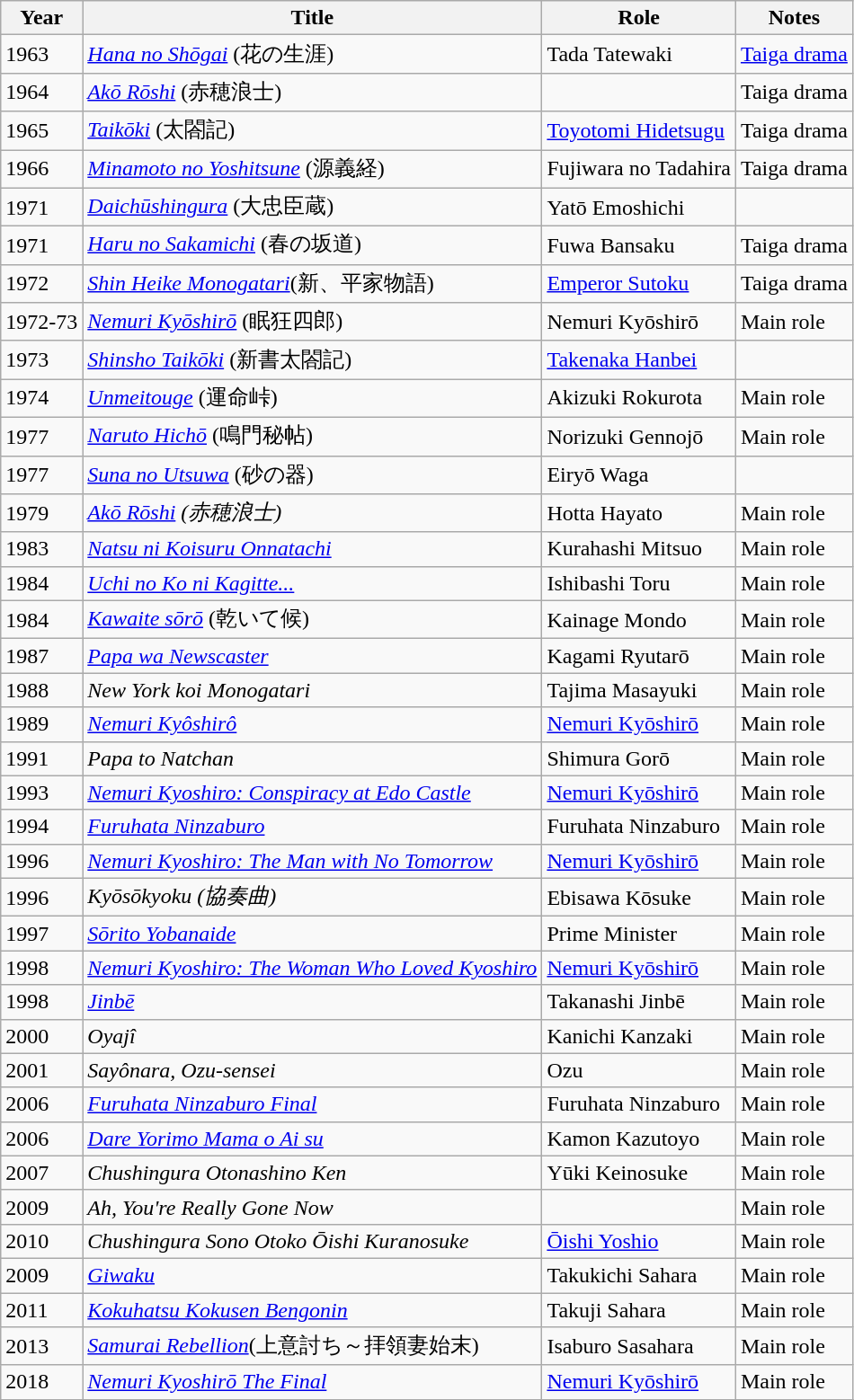<table class="wikitable sortable">
<tr>
<th>Year</th>
<th>Title</th>
<th>Role</th>
<th>Notes</th>
</tr>
<tr>
<td>1963</td>
<td><em><a href='#'>Hana no Shōgai</a></em> (花の生涯)</td>
<td>Tada Tatewaki</td>
<td><a href='#'>Taiga drama</a></td>
</tr>
<tr>
<td>1964</td>
<td><em><a href='#'>Akō Rōshi</a></em> (赤穂浪士)</td>
<td></td>
<td>Taiga drama</td>
</tr>
<tr>
<td>1965</td>
<td><em><a href='#'>Taikōki</a></em> (太閤記)</td>
<td><a href='#'>Toyotomi Hidetsugu</a></td>
<td>Taiga drama</td>
</tr>
<tr>
<td>1966</td>
<td><em><a href='#'>Minamoto no Yoshitsune</a></em> (源義経)</td>
<td>Fujiwara no Tadahira</td>
<td>Taiga drama</td>
</tr>
<tr>
<td>1971</td>
<td><em><a href='#'>Daichūshingura</a></em> (大忠臣蔵)</td>
<td>Yatō Emoshichi</td>
<td></td>
</tr>
<tr>
<td>1971</td>
<td><em><a href='#'>Haru no Sakamichi</a></em> (春の坂道)</td>
<td>Fuwa Bansaku</td>
<td>Taiga drama</td>
</tr>
<tr>
<td>1972</td>
<td><em><a href='#'>Shin Heike Monogatari</a></em>(新、平家物語)</td>
<td><a href='#'>Emperor Sutoku</a></td>
<td>Taiga drama</td>
</tr>
<tr>
<td>1972-73</td>
<td><em><a href='#'>Nemuri Kyōshirō</a></em> (眠狂四郎)</td>
<td>Nemuri Kyōshirō</td>
<td>Main role</td>
</tr>
<tr>
<td>1973</td>
<td><em><a href='#'>Shinsho Taikōki</a></em> (新書太閤記)</td>
<td><a href='#'>Takenaka Hanbei</a></td>
<td></td>
</tr>
<tr>
<td>1974</td>
<td><em><a href='#'>Unmeitouge</a></em> (運命峠)</td>
<td>Akizuki Rokurota</td>
<td>Main role</td>
</tr>
<tr>
<td>1977</td>
<td><em><a href='#'>Naruto Hichō</a></em> (鳴門秘帖)</td>
<td>Norizuki Gennojō</td>
<td>Main role</td>
</tr>
<tr>
<td>1977</td>
<td><em><a href='#'>Suna no Utsuwa</a></em> (砂の器)</td>
<td>Eiryō Waga</td>
<td></td>
</tr>
<tr>
<td>1979</td>
<td><em><a href='#'>Akō Rōshi</a> (赤穂浪士)</em></td>
<td>Hotta Hayato</td>
<td>Main role</td>
</tr>
<tr>
<td>1983</td>
<td><em><a href='#'>Natsu ni Koisuru Onnatachi</a></em></td>
<td>Kurahashi Mitsuo</td>
<td>Main role</td>
</tr>
<tr>
<td>1984</td>
<td><em><a href='#'>Uchi no Ko ni Kagitte...</a></em></td>
<td>Ishibashi Toru</td>
<td>Main role</td>
</tr>
<tr>
<td>1984</td>
<td><em><a href='#'>Kawaite sōrō</a></em> (乾いて候)</td>
<td>Kainage Mondo</td>
<td>Main role</td>
</tr>
<tr>
<td>1987</td>
<td><em><a href='#'>Papa wa Newscaster</a></em></td>
<td>Kagami Ryutarō</td>
<td>Main role</td>
</tr>
<tr>
<td>1988</td>
<td><em>New York koi Monogatari</em></td>
<td>Tajima Masayuki</td>
<td>Main role</td>
</tr>
<tr>
<td>1989</td>
<td><em><a href='#'>Nemuri Kyôshirô</a></em></td>
<td><a href='#'>Nemuri Kyōshirō</a></td>
<td>Main role</td>
</tr>
<tr>
<td>1991</td>
<td><em>Papa to Natchan</em></td>
<td>Shimura Gorō</td>
<td>Main role</td>
</tr>
<tr>
<td>1993</td>
<td><em><a href='#'>Nemuri Kyoshiro: Conspiracy at Edo Castle</a></em></td>
<td><a href='#'>Nemuri Kyōshirō</a></td>
<td>Main role</td>
</tr>
<tr>
<td>1994</td>
<td><em><a href='#'>Furuhata Ninzaburo</a></em></td>
<td>Furuhata Ninzaburo</td>
<td>Main role</td>
</tr>
<tr>
<td>1996</td>
<td><em><a href='#'>Nemuri Kyoshiro: The Man with No Tomorrow</a></em></td>
<td><a href='#'>Nemuri Kyōshirō</a></td>
<td>Main role</td>
</tr>
<tr>
<td>1996</td>
<td><em>Kyōsōkyoku (協奏曲)</em></td>
<td>Ebisawa Kōsuke</td>
<td>Main role</td>
</tr>
<tr>
<td>1997</td>
<td><em><a href='#'>Sōrito Yobanaide</a></em></td>
<td>Prime Minister</td>
<td>Main role</td>
</tr>
<tr>
<td>1998</td>
<td><em><a href='#'>Nemuri Kyoshiro: The Woman Who Loved Kyoshiro</a></em></td>
<td><a href='#'>Nemuri Kyōshirō</a></td>
<td>Main role</td>
</tr>
<tr>
<td>1998</td>
<td><em><a href='#'>Jinbē</a></em></td>
<td>Takanashi Jinbē</td>
<td>Main role</td>
</tr>
<tr>
<td>2000</td>
<td><em>Oyajî</em></td>
<td>Kanichi Kanzaki</td>
<td>Main role</td>
</tr>
<tr>
<td>2001</td>
<td><em>Sayônara, Ozu-sensei</em></td>
<td>Ozu</td>
<td>Main role</td>
</tr>
<tr>
<td>2006</td>
<td><em><a href='#'>Furuhata Ninzaburo Final</a></em></td>
<td>Furuhata Ninzaburo</td>
<td>Main role</td>
</tr>
<tr>
<td>2006</td>
<td><em><a href='#'>Dare Yorimo Mama o Ai su</a></em></td>
<td>Kamon Kazutoyo</td>
<td>Main role</td>
</tr>
<tr>
<td>2007</td>
<td><em>Chushingura Otonashino Ken</em></td>
<td>Yūki Keinosuke</td>
<td>Main role</td>
</tr>
<tr>
<td>2009</td>
<td><em>Ah, You're Really Gone Now</em></td>
<td></td>
<td>Main role</td>
</tr>
<tr>
<td>2010</td>
<td><em>Chushingura  Sono Otoko Ōishi Kuranosuke</em></td>
<td><a href='#'>Ōishi Yoshio</a></td>
<td>Main role</td>
</tr>
<tr>
<td>2009</td>
<td><em><a href='#'>Giwaku</a></em></td>
<td>Takukichi Sahara</td>
<td>Main role</td>
</tr>
<tr>
<td>2011</td>
<td><em><a href='#'>Kokuhatsu Kokusen Bengonin</a></em></td>
<td>Takuji Sahara</td>
<td>Main role</td>
</tr>
<tr>
<td>2013</td>
<td><em><a href='#'>Samurai Rebellion</a></em>(上意討ち～拝領妻始末)</td>
<td>Isaburo Sasahara</td>
<td>Main role</td>
</tr>
<tr>
<td>2018</td>
<td><em><a href='#'>Nemuri Kyoshirō The Final</a></em></td>
<td><a href='#'>Nemuri Kyōshirō</a></td>
<td>Main role</td>
</tr>
<tr>
</tr>
</table>
